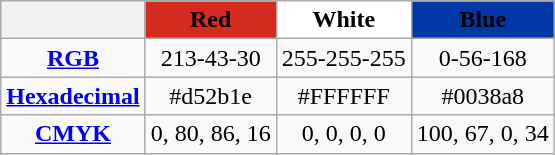<table class="wikitable" style="text-align:center;">
<tr>
<th></th>
<th style="background-color:#d52b1e"><span>Red</span></th>
<th style="background-color:#FFFFFF">White</th>
<th style="background-color:#0038a8"><span>Blue</span></th>
</tr>
<tr>
<td><strong><a href='#'>RGB</a></strong></td>
<td>213-43-30</td>
<td>255-255-255</td>
<td>0-56-168</td>
</tr>
<tr>
<td><strong><a href='#'>Hexadecimal</a></strong></td>
<td>#d52b1e</td>
<td>#FFFFFF</td>
<td>#0038a8</td>
</tr>
<tr>
<td><strong><a href='#'>CMYK</a></strong></td>
<td>0, 80, 86, 16</td>
<td>0, 0, 0, 0</td>
<td>100, 67, 0, 34</td>
</tr>
</table>
